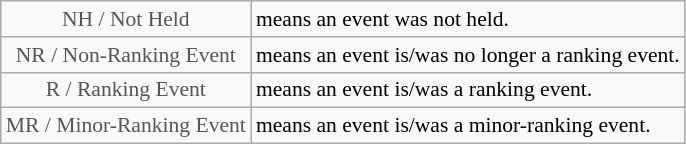<table class="wikitable" style="font-size:90%">
<tr>
<td style="text-align:center; color:#555555;" colspan="4">NH / Not Held</td>
<td>means an event was not held.</td>
</tr>
<tr>
<td style="text-align:center; color:#555555;" colspan="4">NR / Non-Ranking Event</td>
<td>means an event is/was no longer a ranking event.</td>
</tr>
<tr>
<td style="text-align:center; color:#555555;" colspan="4">R / Ranking Event</td>
<td>means an event is/was a ranking event.</td>
</tr>
<tr>
<td style="text-align:center; color:#555555;" colspan="4">MR / Minor-Ranking Event</td>
<td>means an event is/was a minor-ranking event.</td>
</tr>
</table>
